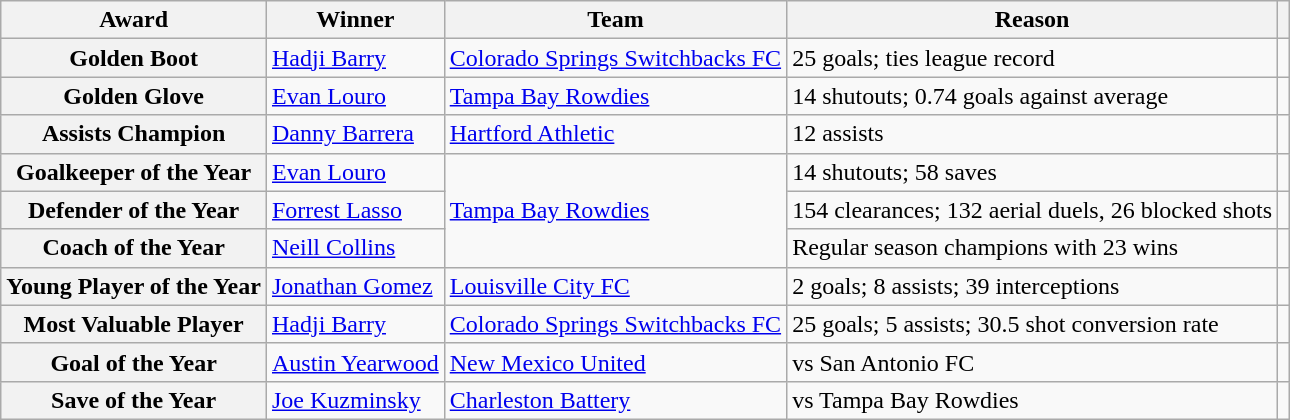<table class="wikitable">
<tr>
<th>Award</th>
<th>Winner</th>
<th>Team</th>
<th>Reason</th>
<th></th>
</tr>
<tr>
<th>Golden Boot</th>
<td> <a href='#'>Hadji Barry</a></td>
<td><a href='#'>Colorado Springs Switchbacks FC</a></td>
<td>25 goals; ties league record</td>
<td align=center></td>
</tr>
<tr>
<th>Golden Glove</th>
<td> <a href='#'>Evan Louro</a></td>
<td><a href='#'>Tampa Bay Rowdies</a></td>
<td>14 shutouts; 0.74 goals against average</td>
<td align=center></td>
</tr>
<tr>
<th>Assists Champion</th>
<td> <a href='#'>Danny Barrera</a></td>
<td><a href='#'>Hartford Athletic</a></td>
<td>12 assists</td>
<td align=center></td>
</tr>
<tr>
<th>Goalkeeper of the Year</th>
<td> <a href='#'>Evan Louro</a></td>
<td rowspan=3><a href='#'>Tampa Bay Rowdies</a></td>
<td>14 shutouts; 58 saves</td>
<td align=center></td>
</tr>
<tr>
<th>Defender of the Year</th>
<td> <a href='#'>Forrest Lasso</a></td>
<td>154 clearances; 132 aerial duels, 26 blocked shots</td>
<td align=center></td>
</tr>
<tr>
<th>Coach of the Year</th>
<td> <a href='#'>Neill Collins</a></td>
<td>Regular season champions with 23 wins</td>
<td align=center></td>
</tr>
<tr>
<th>Young Player of the Year</th>
<td> <a href='#'>Jonathan Gomez</a></td>
<td><a href='#'>Louisville City FC</a></td>
<td>2 goals; 8 assists; 39 interceptions</td>
<td align=center></td>
</tr>
<tr>
<th>Most Valuable Player</th>
<td> <a href='#'>Hadji Barry</a></td>
<td><a href='#'>Colorado Springs Switchbacks FC</a></td>
<td>25 goals; 5 assists; 30.5 shot conversion rate</td>
<td align=center></td>
</tr>
<tr>
<th>Goal of the Year</th>
<td> <a href='#'>Austin Yearwood</a></td>
<td><a href='#'>New Mexico United</a></td>
<td>vs San Antonio FC</td>
<td align=center></td>
</tr>
<tr>
<th>Save of the Year</th>
<td> <a href='#'>Joe Kuzminsky</a></td>
<td><a href='#'>Charleston Battery</a></td>
<td>vs Tampa Bay Rowdies</td>
<td align=center></td>
</tr>
</table>
